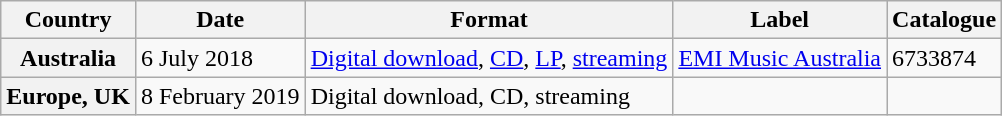<table class="wikitable plainrowheaders">
<tr>
<th scope="col">Country</th>
<th scope="col">Date</th>
<th scope="col">Format</th>
<th scope="col">Label</th>
<th scope="col">Catalogue</th>
</tr>
<tr>
<th scope="row">Australia</th>
<td>6 July 2018</td>
<td><a href='#'>Digital download</a>, <a href='#'>CD</a>, <a href='#'>LP</a>, <a href='#'>streaming</a></td>
<td><a href='#'>EMI Music Australia</a></td>
<td>6733874</td>
</tr>
<tr>
<th scope="row">Europe, UK</th>
<td>8 February 2019</td>
<td>Digital download, CD, streaming</td>
<td></td>
<td></td>
</tr>
</table>
